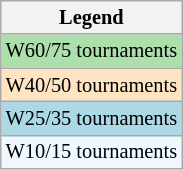<table class=wikitable style="font-size:85%">
<tr>
<th>Legend</th>
</tr>
<tr style="background:#addfad">
<td>W60/75 tournaments</td>
</tr>
<tr style="background:#ffe4c4;">
<td>W40/50 tournaments</td>
</tr>
<tr style="background:lightblue;">
<td>W25/35 tournaments</td>
</tr>
<tr style="background:#f0f8ff;">
<td>W10/15 tournaments</td>
</tr>
</table>
